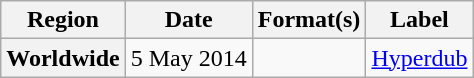<table class="wikitable plainrowheaders">
<tr>
<th scope="col">Region</th>
<th scope="col">Date</th>
<th scope="col">Format(s)</th>
<th scope="col">Label</th>
</tr>
<tr>
<th scope="row">Worldwide</th>
<td>5 May 2014</td>
<td></td>
<td><a href='#'>Hyperdub</a></td>
</tr>
</table>
